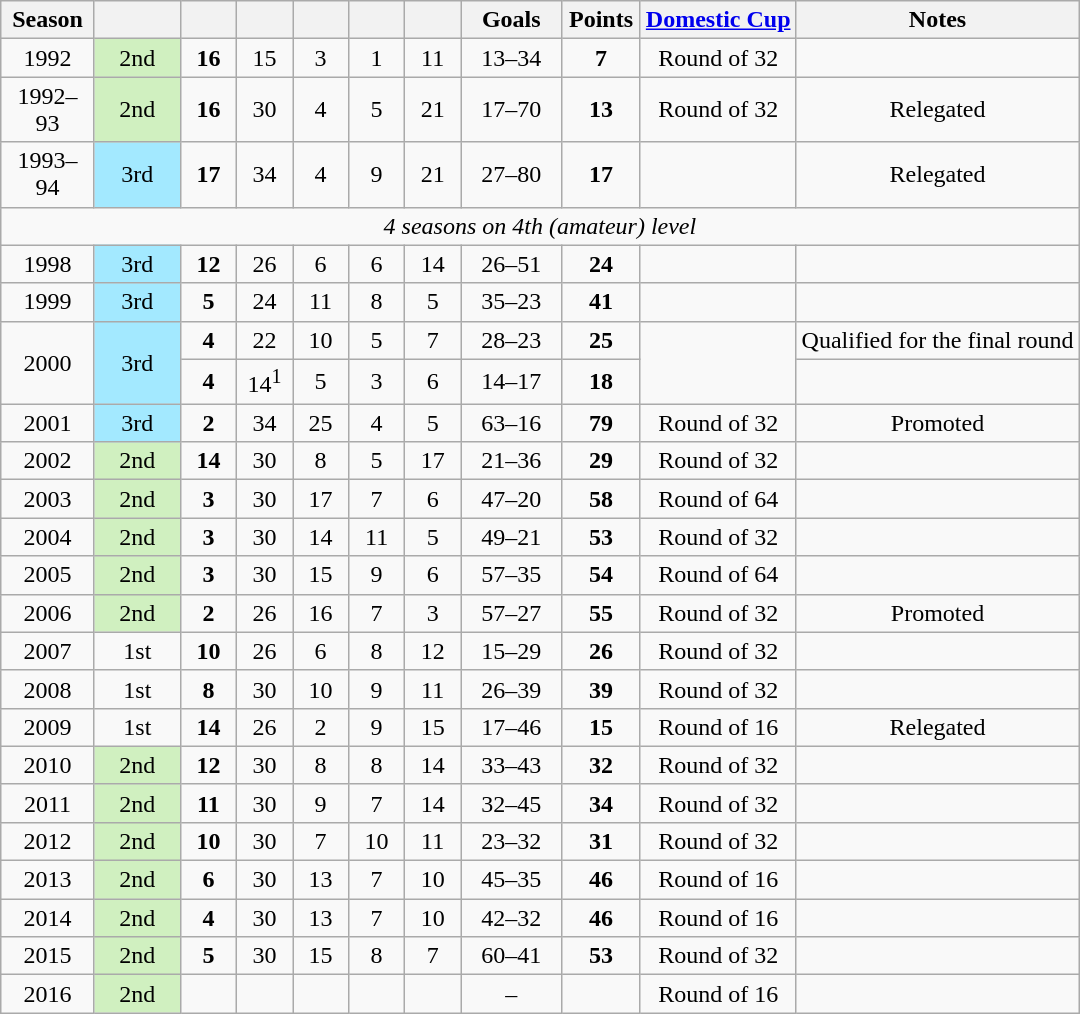<table class="wikitable" style="text-align: center;">
<tr>
<th width=55>Season</th>
<th width=50></th>
<th width=30></th>
<th width=30></th>
<th width=30></th>
<th width=30></th>
<th width=30></th>
<th width=60>Goals</th>
<th width=45>Points</th>
<th><a href='#'>Domestic Cup</a></th>
<th>Notes</th>
</tr>
<tr>
<td>1992</td>
<td style="background:#D0F0C0">2nd</td>
<td><strong>16</strong></td>
<td>15</td>
<td>3</td>
<td>1</td>
<td>11</td>
<td>13–34</td>
<td><strong>7</strong></td>
<td>Round of 32</td>
<td></td>
</tr>
<tr>
<td>1992–93</td>
<td style="background:#D0F0C0">2nd</td>
<td><strong>16</strong></td>
<td>30</td>
<td>4</td>
<td>5</td>
<td>21</td>
<td>17–70</td>
<td><strong>13</strong></td>
<td>Round of 32</td>
<td>Relegated</td>
</tr>
<tr>
<td>1993–94</td>
<td style="background:#A3E9FF">3rd</td>
<td><strong>17</strong></td>
<td>34</td>
<td>4</td>
<td>9</td>
<td>21</td>
<td>27–80</td>
<td><strong>17</strong></td>
<td></td>
<td>Relegated</td>
</tr>
<tr>
<td colspan="11"><em>4 seasons on 4th (amateur) level</em></td>
</tr>
<tr>
<td>1998</td>
<td style="background:#A3E9FF">3rd</td>
<td><strong>12</strong></td>
<td>26</td>
<td>6</td>
<td>6</td>
<td>14</td>
<td>26–51</td>
<td><strong>24</strong></td>
<td></td>
<td></td>
</tr>
<tr>
<td>1999</td>
<td style="background:#A3E9FF">3rd</td>
<td><strong>5</strong></td>
<td>24</td>
<td>11</td>
<td>8</td>
<td>5</td>
<td>35–23</td>
<td><strong>41</strong></td>
<td></td>
<td></td>
</tr>
<tr>
<td rowspan="2">2000</td>
<td rowspan="2" style="background:#A3E9FF">3rd</td>
<td><strong>4</strong></td>
<td>22</td>
<td>10</td>
<td>5</td>
<td>7</td>
<td>28–23</td>
<td><strong>25</strong></td>
<td rowspan="2"></td>
<td>Qualified for the final round</td>
</tr>
<tr>
<td><strong>4</strong></td>
<td>14<sup>1</sup></td>
<td>5</td>
<td>3</td>
<td>6</td>
<td>14–17</td>
<td><strong>18</strong></td>
<td></td>
</tr>
<tr>
<td>2001</td>
<td style="background:#A3E9FF">3rd</td>
<td><strong>2</strong></td>
<td>34</td>
<td>25</td>
<td>4</td>
<td>5</td>
<td>63–16</td>
<td><strong>79</strong></td>
<td>Round of 32</td>
<td>Promoted</td>
</tr>
<tr>
<td>2002</td>
<td style="background:#D0F0C0">2nd</td>
<td><strong>14</strong></td>
<td>30</td>
<td>8</td>
<td>5</td>
<td>17</td>
<td>21–36</td>
<td><strong>29</strong></td>
<td>Round of 32</td>
<td></td>
</tr>
<tr>
<td>2003</td>
<td style="background:#D0F0C0">2nd</td>
<td><strong>3</strong></td>
<td>30</td>
<td>17</td>
<td>7</td>
<td>6</td>
<td>47–20</td>
<td><strong>58</strong></td>
<td>Round of 64</td>
<td></td>
</tr>
<tr>
<td>2004</td>
<td style="background:#D0F0C0">2nd</td>
<td><strong>3</strong></td>
<td>30</td>
<td>14</td>
<td>11</td>
<td>5</td>
<td>49–21</td>
<td><strong>53</strong></td>
<td>Round of 32</td>
<td></td>
</tr>
<tr>
<td>2005</td>
<td style="background:#D0F0C0">2nd</td>
<td><strong>3</strong></td>
<td>30</td>
<td>15</td>
<td>9</td>
<td>6</td>
<td>57–35</td>
<td><strong>54</strong></td>
<td>Round of 64</td>
<td></td>
</tr>
<tr>
<td>2006</td>
<td style="background:#D0F0C0">2nd</td>
<td><strong>2</strong></td>
<td>26</td>
<td>16</td>
<td>7</td>
<td>3</td>
<td>57–27</td>
<td><strong>55</strong></td>
<td>Round of 32</td>
<td>Promoted</td>
</tr>
<tr>
<td>2007</td>
<td>1st</td>
<td><strong>10</strong></td>
<td>26</td>
<td>6</td>
<td>8</td>
<td>12</td>
<td>15–29</td>
<td><strong>26</strong></td>
<td>Round of 32</td>
<td></td>
</tr>
<tr>
<td>2008</td>
<td>1st</td>
<td><strong>8</strong></td>
<td>30</td>
<td>10</td>
<td>9</td>
<td>11</td>
<td>26–39</td>
<td><strong>39</strong></td>
<td>Round of 32</td>
<td></td>
</tr>
<tr>
<td>2009</td>
<td>1st</td>
<td><strong>14</strong></td>
<td>26</td>
<td>2</td>
<td>9</td>
<td>15</td>
<td>17–46</td>
<td><strong>15</strong></td>
<td>Round of 16</td>
<td>Relegated</td>
</tr>
<tr>
<td>2010</td>
<td style="background:#D0F0C0">2nd</td>
<td><strong>12</strong></td>
<td>30</td>
<td>8</td>
<td>8</td>
<td>14</td>
<td>33–43</td>
<td><strong>32</strong></td>
<td>Round of 32</td>
<td></td>
</tr>
<tr>
<td>2011</td>
<td style="background:#D0F0C0">2nd</td>
<td><strong>11</strong></td>
<td>30</td>
<td>9</td>
<td>7</td>
<td>14</td>
<td>32–45</td>
<td><strong>34</strong></td>
<td>Round of 32</td>
<td></td>
</tr>
<tr>
<td>2012</td>
<td style="background:#D0F0C0">2nd</td>
<td><strong>10</strong></td>
<td>30</td>
<td>7</td>
<td>10</td>
<td>11</td>
<td>23–32</td>
<td><strong>31</strong></td>
<td>Round of 32</td>
<td></td>
</tr>
<tr>
<td>2013</td>
<td style="background:#D0F0C0">2nd</td>
<td><strong>6</strong></td>
<td>30</td>
<td>13</td>
<td>7</td>
<td>10</td>
<td>45–35</td>
<td><strong>46</strong></td>
<td>Round of 16</td>
<td></td>
</tr>
<tr>
<td>2014</td>
<td style="background:#D0F0C0">2nd</td>
<td><strong>4</strong></td>
<td>30</td>
<td>13</td>
<td>7</td>
<td>10</td>
<td>42–32</td>
<td><strong>46</strong></td>
<td>Round of 16</td>
<td></td>
</tr>
<tr>
<td>2015</td>
<td style="background:#D0F0C0">2nd</td>
<td><strong>5</strong></td>
<td>30</td>
<td>15</td>
<td>8</td>
<td>7</td>
<td>60–41</td>
<td><strong>53</strong></td>
<td>Round of 32</td>
<td></td>
</tr>
<tr>
<td>2016</td>
<td style="background:#D0F0C0">2nd</td>
<td></td>
<td></td>
<td></td>
<td></td>
<td></td>
<td>–</td>
<td></td>
<td>Round of 16</td>
<td></td>
</tr>
</table>
